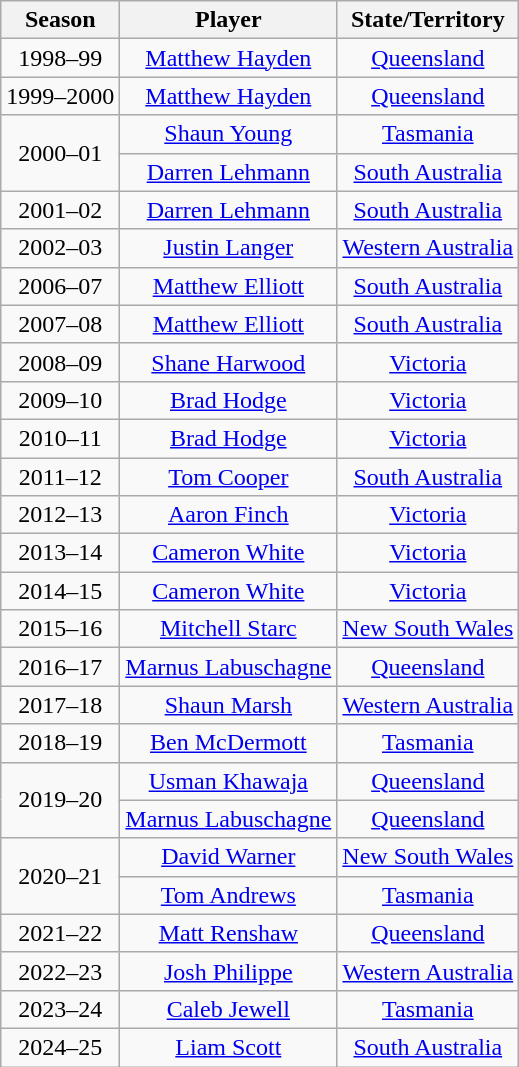<table class="wikitable">
<tr>
<th>Season</th>
<th>Player</th>
<th>State/Territory</th>
</tr>
<tr style="text-align:center">
<td>1998–99</td>
<td><a href='#'>Matthew Hayden</a></td>
<td><a href='#'>Queensland</a></td>
</tr>
<tr style="text-align:center">
<td>1999–2000</td>
<td><a href='#'>Matthew Hayden</a></td>
<td><a href='#'>Queensland</a></td>
</tr>
<tr style="text-align:center">
<td rowspan=2>2000–01</td>
<td><a href='#'>Shaun Young</a></td>
<td><a href='#'>Tasmania</a></td>
</tr>
<tr style="text-align:center">
<td><a href='#'>Darren Lehmann</a></td>
<td><a href='#'>South Australia</a></td>
</tr>
<tr style="text-align:center">
<td>2001–02</td>
<td><a href='#'>Darren Lehmann</a></td>
<td><a href='#'>South Australia</a></td>
</tr>
<tr style="text-align:center">
<td>2002–03</td>
<td><a href='#'>Justin Langer</a></td>
<td><a href='#'>Western Australia</a></td>
</tr>
<tr style="text-align:center">
<td>2006–07</td>
<td><a href='#'>Matthew Elliott</a></td>
<td><a href='#'>South Australia</a></td>
</tr>
<tr style="text-align:center">
<td>2007–08</td>
<td><a href='#'>Matthew Elliott</a></td>
<td><a href='#'>South Australia</a></td>
</tr>
<tr style="text-align:center">
<td>2008–09</td>
<td><a href='#'>Shane Harwood</a></td>
<td><a href='#'>Victoria</a></td>
</tr>
<tr style="text-align:center">
<td>2009–10</td>
<td><a href='#'>Brad Hodge</a></td>
<td><a href='#'>Victoria</a></td>
</tr>
<tr style="text-align:center">
<td>2010–11</td>
<td><a href='#'>Brad Hodge</a></td>
<td><a href='#'>Victoria</a></td>
</tr>
<tr style="text-align:center">
<td>2011–12</td>
<td><a href='#'>Tom Cooper</a></td>
<td><a href='#'>South Australia</a></td>
</tr>
<tr style="text-align:center">
<td>2012–13</td>
<td><a href='#'>Aaron Finch</a></td>
<td><a href='#'>Victoria</a></td>
</tr>
<tr style="text-align:center">
<td>2013–14</td>
<td><a href='#'>Cameron White</a></td>
<td><a href='#'>Victoria</a></td>
</tr>
<tr style="text-align:center">
<td>2014–15</td>
<td><a href='#'>Cameron White</a></td>
<td><a href='#'>Victoria</a></td>
</tr>
<tr style="text-align:center">
<td>2015–16</td>
<td><a href='#'>Mitchell Starc</a></td>
<td><a href='#'>New South Wales</a></td>
</tr>
<tr style="text-align:center">
<td>2016–17</td>
<td><a href='#'>Marnus Labuschagne</a></td>
<td><a href='#'>Queensland</a></td>
</tr>
<tr style="text-align:center">
<td>2017–18</td>
<td><a href='#'>Shaun Marsh</a></td>
<td><a href='#'>Western Australia</a></td>
</tr>
<tr style="text-align:center">
<td>2018–19</td>
<td><a href='#'>Ben McDermott</a></td>
<td><a href='#'>Tasmania</a></td>
</tr>
<tr style="text-align:center">
<td rowspan=2>2019–20</td>
<td><a href='#'>Usman Khawaja</a></td>
<td><a href='#'>Queensland</a></td>
</tr>
<tr style="text-align:center">
<td><a href='#'>Marnus Labuschagne</a></td>
<td><a href='#'>Queensland</a></td>
</tr>
<tr style="text-align:center">
<td rowspan=2>2020–21</td>
<td><a href='#'>David Warner</a></td>
<td><a href='#'>New South Wales</a></td>
</tr>
<tr style="text-align:center">
<td><a href='#'>Tom Andrews</a></td>
<td><a href='#'>Tasmania</a></td>
</tr>
<tr style="text-align:center">
<td>2021–22</td>
<td><a href='#'>Matt Renshaw</a></td>
<td><a href='#'>Queensland</a></td>
</tr>
<tr style="text-align:center">
<td>2022–23</td>
<td><a href='#'>Josh Philippe</a></td>
<td><a href='#'>Western Australia</a></td>
</tr>
<tr style="text-align:center">
<td>2023–24</td>
<td><a href='#'>Caleb Jewell</a></td>
<td><a href='#'>Tasmania</a></td>
</tr>
<tr style="text-align:center">
<td>2024–25</td>
<td><a href='#'>Liam Scott</a></td>
<td><a href='#'>South Australia</a></td>
</tr>
</table>
